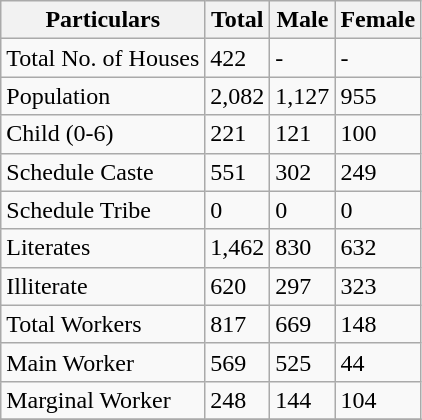<table class="wikitable sortable">
<tr>
<th>Particulars</th>
<th>Total</th>
<th>Male</th>
<th>Female</th>
</tr>
<tr>
<td>Total No. of Houses</td>
<td>422</td>
<td>-</td>
<td>-</td>
</tr>
<tr>
<td>Population</td>
<td>2,082</td>
<td>1,127</td>
<td>955</td>
</tr>
<tr>
<td>Child (0-6)</td>
<td>221</td>
<td>121</td>
<td>100</td>
</tr>
<tr>
<td>Schedule Caste</td>
<td>551</td>
<td>302</td>
<td>249</td>
</tr>
<tr>
<td>Schedule Tribe</td>
<td>0</td>
<td>0</td>
<td>0</td>
</tr>
<tr>
<td>Literates</td>
<td>1,462</td>
<td>830</td>
<td>632</td>
</tr>
<tr>
<td>Illiterate</td>
<td>620</td>
<td>297</td>
<td>323</td>
</tr>
<tr>
<td>Total Workers</td>
<td>817</td>
<td>669</td>
<td>148</td>
</tr>
<tr>
<td>Main Worker</td>
<td>569</td>
<td>525</td>
<td>44</td>
</tr>
<tr>
<td>Marginal Worker</td>
<td>248</td>
<td>144</td>
<td>104</td>
</tr>
<tr>
</tr>
</table>
